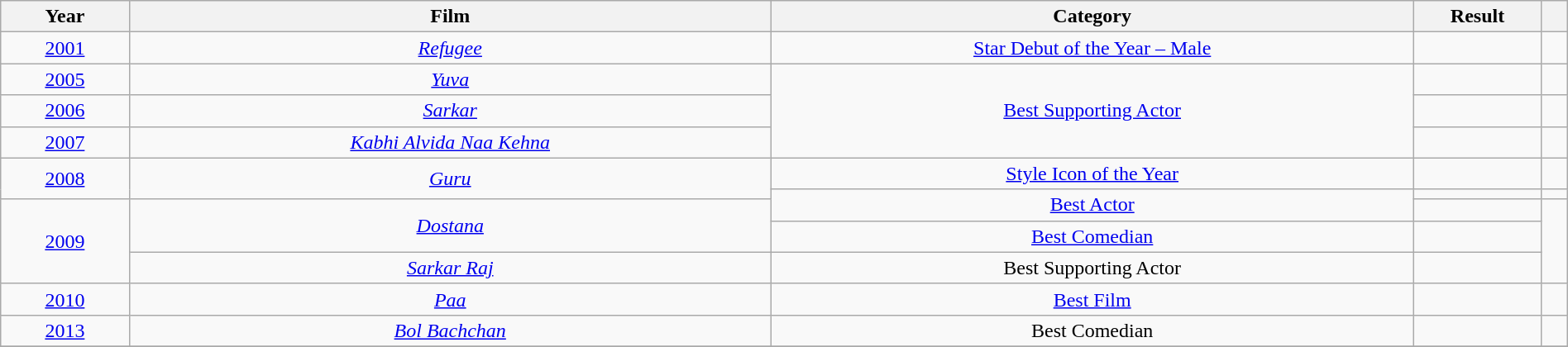<table class="wikitable sortable" style="width:100%;">
<tr>
<th style="width:5%;">Year</th>
<th style="width:25%;">Film</th>
<th style="width:25%;">Category</th>
<th style="width:5%;">Result</th>
<th style="width:1%;" class="unsortable"></th>
</tr>
<tr>
<td style="text-align:center;"><a href='#'>2001</a></td>
<td style="text-align:center;"><em><a href='#'>Refugee</a></em></td>
<td style="text-align:center;"><a href='#'>Star Debut of the Year – Male</a></td>
<td></td>
<td style="text-align:center;"></td>
</tr>
<tr>
<td style="text-align:center;"><a href='#'>2005</a></td>
<td style="text-align:center;"><em><a href='#'>Yuva</a></em></td>
<td rowspan="3" style="text-align:center;"><a href='#'>Best Supporting Actor</a></td>
<td></td>
<td style="text-align:center;"></td>
</tr>
<tr>
<td style="text-align:center;"><a href='#'>2006</a></td>
<td style="text-align:center;"><em><a href='#'>Sarkar</a></em></td>
<td></td>
<td style="text-align:center;"></td>
</tr>
<tr>
<td style="text-align:center;"><a href='#'>2007</a></td>
<td style="text-align:center;"><em><a href='#'>Kabhi Alvida Naa Kehna</a></em></td>
<td></td>
<td style="text-align:center;"></td>
</tr>
<tr>
<td style="text-align:center;" rowspan="2"><a href='#'>2008</a></td>
<td style="text-align:center;" rowspan="2"><em><a href='#'>Guru</a></em></td>
<td style="text-align:center;"><a href='#'>Style Icon of the Year</a></td>
<td></td>
<td style="text-align:center;"></td>
</tr>
<tr>
<td rowspan="2" style="text-align:center;"><a href='#'>Best Actor</a></td>
<td></td>
<td style="text-align:center;"></td>
</tr>
<tr>
<td style="text-align:center;" rowspan="3"><a href='#'>2009</a></td>
<td style="text-align:center;" rowspan="2"><em><a href='#'>Dostana</a></em></td>
<td></td>
<td style="text-align:center;" rowspan="3"><br></td>
</tr>
<tr>
<td style="text-align:center;"><a href='#'>Best Comedian</a></td>
<td></td>
</tr>
<tr>
<td style="text-align:center;"><em><a href='#'>Sarkar Raj</a></em></td>
<td style="text-align:center;">Best Supporting Actor</td>
<td></td>
</tr>
<tr>
<td style="text-align:center;"><a href='#'>2010</a></td>
<td style="text-align:center;"><em><a href='#'>Paa</a></em></td>
<td style="text-align:center;"><a href='#'>Best Film</a></td>
<td></td>
<td style="text-align:center;"></td>
</tr>
<tr>
<td style="text-align:center;"><a href='#'>2013</a></td>
<td style="text-align:center;"><em><a href='#'>Bol Bachchan</a></em></td>
<td style="text-align:center;">Best Comedian</td>
<td></td>
<td style="text-align:center;"></td>
</tr>
<tr>
</tr>
</table>
